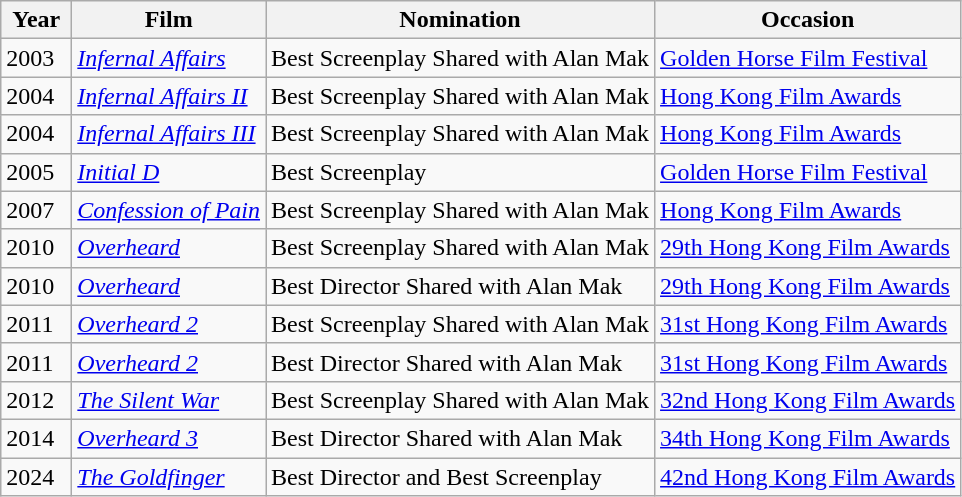<table class="wikitable">
<tr>
<th align="left" valign="top" width="40">Year</th>
<th align="left" valign="top">Film</th>
<th align="left" valign="top">Nomination</th>
<th align="left" valign="top">Occasion</th>
</tr>
<tr>
<td align="left" valign="top">2003</td>
<td align="left" valign="top"><em><a href='#'>Infernal Affairs</a></em></td>
<td align="left" valign="top">Best Screenplay  Shared with Alan Mak</td>
<td align="left" valign="top"><a href='#'>Golden Horse Film Festival</a></td>
</tr>
<tr>
<td align="left" valign="top">2004</td>
<td align="left" valign="top"><em><a href='#'>Infernal Affairs II</a></em></td>
<td align="left" valign="top">Best Screenplay  Shared with Alan Mak</td>
<td align="left" valign="top"><a href='#'>Hong Kong Film Awards</a></td>
</tr>
<tr>
<td align="left" valign="top">2004</td>
<td align="left" valign="top"><em><a href='#'>Infernal Affairs III</a></em></td>
<td align="left" valign="top">Best Screenplay  Shared with Alan Mak</td>
<td align="left" valign="top"><a href='#'>Hong Kong Film Awards</a></td>
</tr>
<tr>
<td align="left" valign="top">2005</td>
<td align="left" valign="top"><em><a href='#'>Initial D</a></em></td>
<td align="left" valign="top">Best Screenplay</td>
<td align="left" valign="top"><a href='#'>Golden Horse Film Festival</a></td>
</tr>
<tr>
<td align="left" valign="top">2007</td>
<td align="left" valign="top"><em><a href='#'>Confession of Pain</a></em></td>
<td align="left" valign="top">Best Screenplay  Shared with Alan Mak</td>
<td align="left" valign="top"><a href='#'>Hong Kong Film Awards</a></td>
</tr>
<tr>
<td align="left" valign="top">2010</td>
<td align="left" valign="top"><em><a href='#'>Overheard</a></em></td>
<td align="left" valign="top">Best Screenplay  Shared with Alan Mak</td>
<td align="left" valign="top"><a href='#'>29th Hong Kong Film Awards</a></td>
</tr>
<tr>
<td align="left" valign="top">2010</td>
<td align="left" valign="top"><em><a href='#'>Overheard</a></em></td>
<td align="left" valign="top">Best Director  Shared with Alan Mak</td>
<td align="left" valign="top"><a href='#'>29th Hong Kong Film Awards</a></td>
</tr>
<tr>
<td align="left" valign="top">2011</td>
<td align="left" valign="top"><em><a href='#'>Overheard 2</a></em></td>
<td align="left" valign="top">Best Screenplay  Shared with Alan Mak</td>
<td align="left" valign="top"><a href='#'>31st Hong Kong Film Awards</a></td>
</tr>
<tr>
<td align="left" valign="top">2011</td>
<td align="left" valign="top"><em><a href='#'>Overheard 2</a></em></td>
<td align="left" valign="top">Best Director  Shared with Alan Mak</td>
<td align="left" valign="top"><a href='#'>31st Hong Kong Film Awards</a></td>
</tr>
<tr>
<td align="left" valign="top">2012</td>
<td align="left" valign="top"><em><a href='#'>The Silent War</a></em></td>
<td align="left" valign="top">Best Screenplay  Shared with Alan Mak</td>
<td align="left" valign="top"><a href='#'>32nd Hong Kong Film Awards</a></td>
</tr>
<tr>
<td align="left" valign="top">2014</td>
<td align="left" valign="top"><em><a href='#'>Overheard 3</a></em></td>
<td align="left" valign="top">Best Director  Shared with Alan Mak</td>
<td align="left" valign="top"><a href='#'>34th Hong Kong Film Awards</a></td>
</tr>
<tr>
<td align="left" valign="top">2024</td>
<td align="left" valign="top"><em><a href='#'>The Goldfinger</a></em></td>
<td align="left" valign="top">Best Director and Best Screenplay</td>
<td align="left" valign="top"><a href='#'>42nd Hong Kong Film Awards</a></td>
</tr>
</table>
